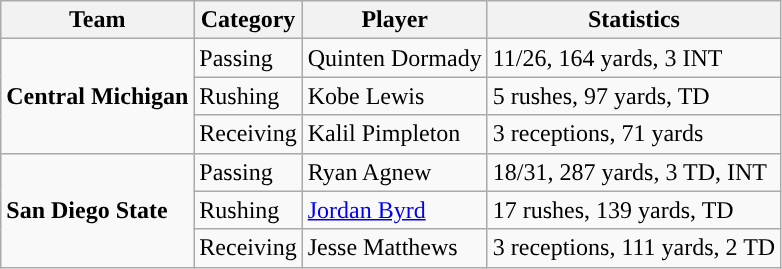<table class="wikitable" style="float: left;">
<tr>
<th>Team</th>
<th>Category</th>
<th>Player</th>
<th>Statistics</th>
</tr>
<tr>
<td rowspan=3><strong>Central Michigan</strong></td>
<td>Passing</td>
<td>Quinten Dormady</td>
<td>11/26, 164 yards, 3 INT</td>
</tr>
<tr>
<td>Rushing</td>
<td>Kobe Lewis</td>
<td>5 rushes, 97 yards, TD</td>
</tr>
<tr>
<td>Receiving</td>
<td>Kalil Pimpleton</td>
<td>3 receptions, 71 yards</td>
</tr>
<tr>
<td rowspan=3><strong>San Diego State</strong></td>
<td>Passing</td>
<td>Ryan Agnew</td>
<td>18/31, 287 yards, 3 TD, INT</td>
</tr>
<tr>
<td>Rushing</td>
<td><a href='#'>Jordan Byrd</a></td>
<td>17 rushes, 139 yards, TD</td>
</tr>
<tr>
<td>Receiving</td>
<td>Jesse Matthews</td>
<td>3 receptions, 111 yards, 2 TD</td>
</tr>
</table>
